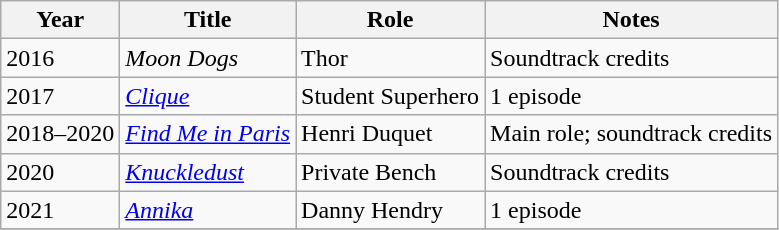<table class="wikitable unsortable">
<tr>
<th>Year</th>
<th>Title</th>
<th>Role</th>
<th>Notes</th>
</tr>
<tr>
<td>2016</td>
<td><em>Moon Dogs</em></td>
<td>Thor</td>
<td>Soundtrack credits</td>
</tr>
<tr>
<td>2017</td>
<td><em><a href='#'>Clique</a></em></td>
<td>Student Superhero</td>
<td>1 episode</td>
</tr>
<tr>
<td>2018–2020</td>
<td><em><a href='#'>Find Me in Paris</a></em></td>
<td>Henri Duquet</td>
<td>Main role; soundtrack credits</td>
</tr>
<tr>
<td>2020</td>
<td><em><a href='#'>Knuckledust</a></em></td>
<td>Private Bench</td>
<td>Soundtrack credits</td>
</tr>
<tr>
<td>2021</td>
<td><em><a href='#'>Annika</a></em></td>
<td>Danny Hendry</td>
<td>1 episode</td>
</tr>
<tr>
</tr>
</table>
